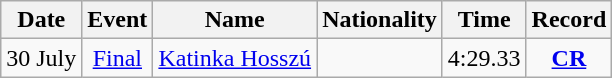<table class="wikitable" style=text-align:center>
<tr>
<th>Date</th>
<th>Event</th>
<th>Name</th>
<th>Nationality</th>
<th>Time</th>
<th>Record</th>
</tr>
<tr>
<td>30 July</td>
<td><a href='#'>Final</a></td>
<td align=left><a href='#'>Katinka Hosszú</a></td>
<td align=left></td>
<td>4:29.33</td>
<td><strong><a href='#'>CR</a></strong></td>
</tr>
</table>
